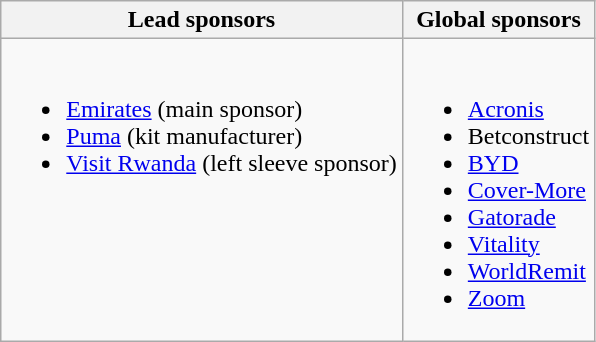<table class="wikitable">
<tr>
<th>Lead sponsors</th>
<th>Global sponsors</th>
</tr>
<tr style="vertical-align:top">
<td><br><ul><li><a href='#'>Emirates</a> (main sponsor)</li><li><a href='#'>Puma</a> (kit manufacturer)</li><li><a href='#'>Visit Rwanda</a> (left sleeve sponsor)</li></ul></td>
<td valign=top><br><ul><li><a href='#'>Acronis</a></li><li>Betconstruct</li><li><a href='#'>BYD</a></li><li><a href='#'>Cover-More</a></li><li><a href='#'>Gatorade</a></li><li><a href='#'>Vitality</a></li><li><a href='#'>WorldRemit</a></li><li><a href='#'>Zoom</a></li></ul></td>
</tr>
</table>
